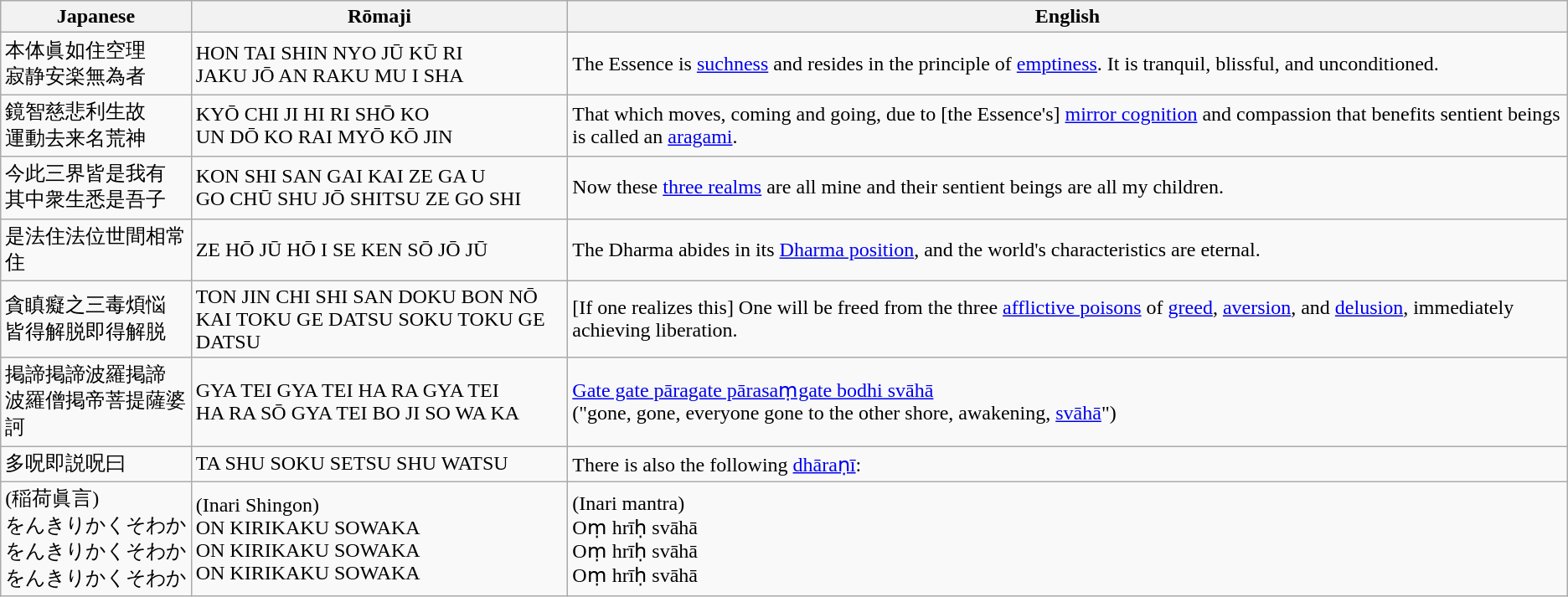<table class="wikitable" style="white-space: center;"|>
<tr>
<th>Japanese</th>
<th>Rōmaji</th>
<th>English</th>
</tr>
<tr>
<td>本体眞如住空理<br>寂静安楽無為者</td>
<td>HON TAI SHIN NYO JŪ KŪ RI<br>JAKU JŌ AN RAKU MU I SHA</td>
<td>The Essence is <a href='#'>suchness</a> and resides in the principle of <a href='#'>emptiness</a>. It is tranquil, blissful, and unconditioned.</td>
</tr>
<tr>
<td>鏡智慈悲利生故<br>運動去来名荒神</td>
<td>KYŌ CHI JI HI RI SHŌ KO<br>UN DŌ KO RAI MYŌ KŌ JIN</td>
<td>That which moves, coming and going, due to [the Essence's] <a href='#'>mirror cognition</a> and compassion that benefits sentient beings is called an <a href='#'>aragami</a>.</td>
</tr>
<tr>
<td>今此三界皆是我有<br>其中衆生悉是吾子</td>
<td>KON SHI SAN GAI KAI ZE GA U<br>GO CHŪ SHU JŌ SHITSU ZE GO SHI</td>
<td>Now these <a href='#'>three realms</a> are all mine and their sentient beings are all my children.</td>
</tr>
<tr>
<td>是法住法位世間相常住</td>
<td>ZE HŌ JŪ HŌ I SE KEN SŌ JŌ JŪ</td>
<td>The Dharma abides in its <a href='#'>Dharma position</a>, and the world's characteristics are eternal.</td>
</tr>
<tr>
<td>貪瞋癡之三毒煩悩<br>皆得解脱即得解脱</td>
<td>TON JIN CHI SHI SAN DOKU BON NŌ<br>KAI TOKU GE DATSU SOKU TOKU GE DATSU</td>
<td>[If one realizes this] One will be freed from the three <a href='#'>afflictive poisons</a> of <a href='#'>greed</a>, <a href='#'>aversion</a>, and <a href='#'>delusion</a>, immediately achieving liberation.</td>
</tr>
<tr>
<td>掲諦掲諦波羅掲諦<br>波羅僧掲帝菩提薩婆訶</td>
<td>GYA TEI GYA TEI HA RA GYA TEI<br>HA RA SŌ GYA TEI BO JI SO WA KA</td>
<td><a href='#'>Gate gate pāragate pārasaṃgate bodhi svāhā</a><br>("gone, gone, everyone gone to the other shore, awakening, <a href='#'>svāhā</a>")</td>
</tr>
<tr>
<td>多呪即説呪曰</td>
<td>TA SHU SOKU SETSU SHU WATSU</td>
<td>There is also the following <a href='#'>dhāraṇī</a>:</td>
</tr>
<tr>
<td>(稲荷眞言)<br>をんきりかくそわか<br>をんきりかくそわか<br>をんきりかくそわか</td>
<td>(Inari Shingon)<br>ON KIRIKAKU SOWAKA<br>ON KIRIKAKU SOWAKA<br>ON KIRIKAKU SOWAKA</td>
<td>(Inari mantra)<br>Oṃ hrīḥ svāhā<br>Oṃ hrīḥ svāhā<br>Oṃ hrīḥ svāhā</td>
</tr>
</table>
